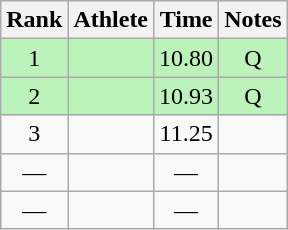<table class="wikitable sortable" style="text-align:center">
<tr>
<th>Rank</th>
<th>Athlete</th>
<th>Time</th>
<th>Notes</th>
</tr>
<tr bgcolor=#bbf3bb>
<td>1</td>
<td align=left></td>
<td>10.80</td>
<td>Q</td>
</tr>
<tr bgcolor=#bbf3bb>
<td>2</td>
<td align=left></td>
<td>10.93</td>
<td>Q</td>
</tr>
<tr>
<td>3</td>
<td align=left></td>
<td>11.25</td>
<td></td>
</tr>
<tr>
<td>—</td>
<td align=left></td>
<td>—</td>
<td></td>
</tr>
<tr>
<td>—</td>
<td align=left></td>
<td>—</td>
<td></td>
</tr>
</table>
